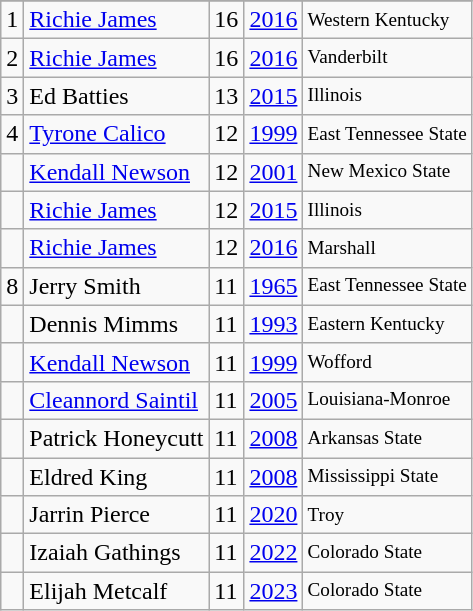<table class="wikitable">
<tr>
</tr>
<tr>
<td>1</td>
<td><a href='#'>Richie James</a></td>
<td>16</td>
<td><a href='#'>2016</a></td>
<td style="font-size:80%;">Western Kentucky</td>
</tr>
<tr>
<td>2</td>
<td><a href='#'>Richie James</a></td>
<td>16</td>
<td><a href='#'>2016</a></td>
<td style="font-size:80%;">Vanderbilt</td>
</tr>
<tr>
<td>3</td>
<td>Ed Batties</td>
<td>13</td>
<td><a href='#'>2015</a></td>
<td style="font-size:80%;">Illinois</td>
</tr>
<tr>
<td>4</td>
<td><a href='#'>Tyrone Calico</a></td>
<td>12</td>
<td><a href='#'>1999</a></td>
<td style="font-size:80%;">East Tennessee State</td>
</tr>
<tr>
<td></td>
<td><a href='#'>Kendall Newson</a></td>
<td>12</td>
<td><a href='#'>2001</a></td>
<td style="font-size:80%;">New Mexico State</td>
</tr>
<tr>
<td></td>
<td><a href='#'>Richie James</a></td>
<td>12</td>
<td><a href='#'>2015</a></td>
<td style="font-size:80%;">Illinois</td>
</tr>
<tr>
<td></td>
<td><a href='#'>Richie James</a></td>
<td>12</td>
<td><a href='#'>2016</a></td>
<td style="font-size:80%;">Marshall</td>
</tr>
<tr>
<td>8</td>
<td>Jerry Smith</td>
<td>11</td>
<td><a href='#'>1965</a></td>
<td style="font-size:80%;">East Tennessee State</td>
</tr>
<tr>
<td></td>
<td>Dennis Mimms</td>
<td>11</td>
<td><a href='#'>1993</a></td>
<td style="font-size:80%;">Eastern Kentucky</td>
</tr>
<tr>
<td></td>
<td><a href='#'>Kendall Newson</a></td>
<td>11</td>
<td><a href='#'>1999</a></td>
<td style="font-size:80%;">Wofford</td>
</tr>
<tr>
<td></td>
<td><a href='#'>Cleannord Saintil</a></td>
<td>11</td>
<td><a href='#'>2005</a></td>
<td style="font-size:80%;">Louisiana-Monroe</td>
</tr>
<tr>
<td></td>
<td>Patrick Honeycutt</td>
<td>11</td>
<td><a href='#'>2008</a></td>
<td style="font-size:80%;">Arkansas State</td>
</tr>
<tr>
<td></td>
<td>Eldred King</td>
<td>11</td>
<td><a href='#'>2008</a></td>
<td style="font-size:80%;">Mississippi State</td>
</tr>
<tr>
<td></td>
<td>Jarrin Pierce</td>
<td>11</td>
<td><a href='#'>2020</a></td>
<td style="font-size:80%;">Troy</td>
</tr>
<tr>
<td></td>
<td>Izaiah Gathings</td>
<td>11</td>
<td><a href='#'>2022</a></td>
<td style="font-size:80%;">Colorado State</td>
</tr>
<tr>
<td></td>
<td>Elijah Metcalf</td>
<td>11</td>
<td><a href='#'>2023</a></td>
<td style="font-size:80%;">Colorado State</td>
</tr>
</table>
